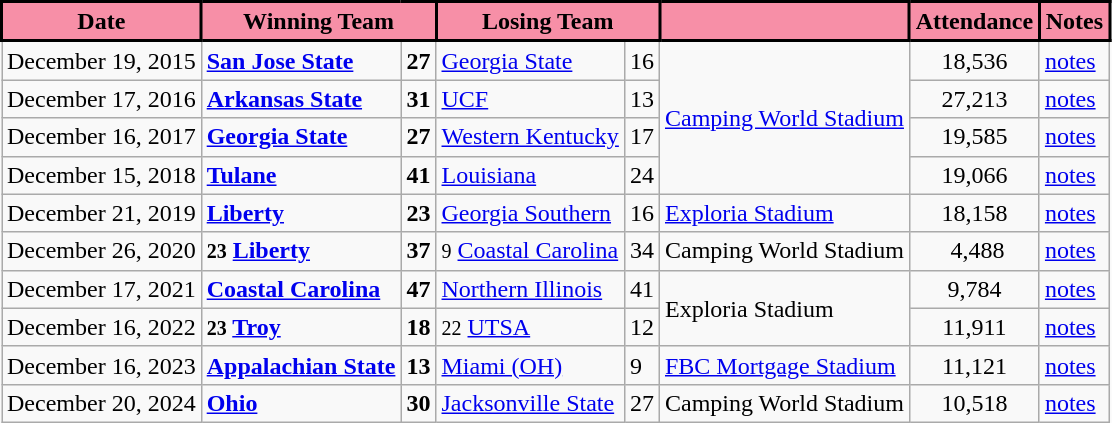<table class="wikitable">
<tr>
<th style="background:#F78FA7; color:#000000; border: 2px solid #000000;">Date</th>
<th style="background:#F78FA7; color:#000000; border: 2px solid #000000;" colspan="2">Winning Team</th>
<th style="background:#F78FA7; color:#000000; border: 2px solid #000000;" colspan="2">Losing Team</th>
<th style="background:#F78FA7; color:#000000; border: 2px solid #000000;"></th>
<th style="background:#F78FA7; color:#000000; border: 2px solid #000000;">Attendance</th>
<th style="background:#F78FA7; color:#000000; border: 2px solid #000000;">Notes</th>
</tr>
<tr>
<td>December 19, 2015</td>
<td><strong><a href='#'>San Jose State</a></strong></td>
<td><strong>27</strong></td>
<td><a href='#'>Georgia State</a></td>
<td>16</td>
<td rowspan=4><a href='#'>Camping World Stadium</a></td>
<td align=center>18,536</td>
<td><a href='#'>notes</a></td>
</tr>
<tr>
<td>December 17, 2016</td>
<td><strong><a href='#'>Arkansas State</a></strong></td>
<td><strong>31</strong></td>
<td><a href='#'>UCF</a></td>
<td>13</td>
<td align=center>27,213</td>
<td><a href='#'>notes</a></td>
</tr>
<tr>
<td>December 16, 2017</td>
<td><strong><a href='#'>Georgia State</a></strong></td>
<td><strong>27</strong></td>
<td><a href='#'>Western Kentucky</a></td>
<td>17</td>
<td align=center>19,585</td>
<td><a href='#'>notes</a></td>
</tr>
<tr>
<td>December 15, 2018</td>
<td><strong><a href='#'>Tulane</a></strong></td>
<td><strong>41</strong></td>
<td><a href='#'>Louisiana</a></td>
<td>24</td>
<td align=center>19,066</td>
<td><a href='#'>notes</a></td>
</tr>
<tr>
<td>December 21, 2019</td>
<td><strong><a href='#'>Liberty</a></strong></td>
<td><strong>23</strong></td>
<td><a href='#'>Georgia Southern</a></td>
<td>16</td>
<td><a href='#'>Exploria Stadium</a></td>
<td align=center>18,158</td>
<td><a href='#'>notes</a></td>
</tr>
<tr>
<td>December 26, 2020</td>
<td><strong><small>23</small> <a href='#'>Liberty</a></strong></td>
<td><strong>37</strong></td>
<td><small>9</small> <a href='#'>Coastal Carolina</a></td>
<td>34</td>
<td>Camping World Stadium</td>
<td align=center> 4,488</td>
<td><a href='#'>notes</a></td>
</tr>
<tr>
<td>December 17, 2021</td>
<td><strong><a href='#'>Coastal Carolina</a></strong></td>
<td><strong>47</strong></td>
<td><a href='#'>Northern Illinois</a></td>
<td>41</td>
<td rowspan=2>Exploria Stadium</td>
<td align=center>9,784</td>
<td><a href='#'>notes</a></td>
</tr>
<tr>
<td>December 16, 2022</td>
<td><strong><small>23</small> <a href='#'>Troy</a></strong></td>
<td><strong>18</strong></td>
<td><small>22</small> <a href='#'>UTSA</a></td>
<td>12</td>
<td align=center>11,911</td>
<td><a href='#'>notes</a></td>
</tr>
<tr>
<td>December 16, 2023</td>
<td><strong><a href='#'>Appalachian State</a></strong></td>
<td><strong>13</strong></td>
<td><a href='#'>Miami (OH)</a></td>
<td>9</td>
<td><a href='#'>FBC Mortgage Stadium</a></td>
<td align=center>11,121</td>
<td><a href='#'>notes</a></td>
</tr>
<tr>
<td>December 20, 2024</td>
<td><strong><a href='#'>Ohio</a></strong></td>
<td><strong>30</strong></td>
<td><a href='#'>Jacksonville State</a></td>
<td>27</td>
<td>Camping World Stadium</td>
<td align=center>10,518</td>
<td><a href='#'>notes</a></td>
</tr>
</table>
